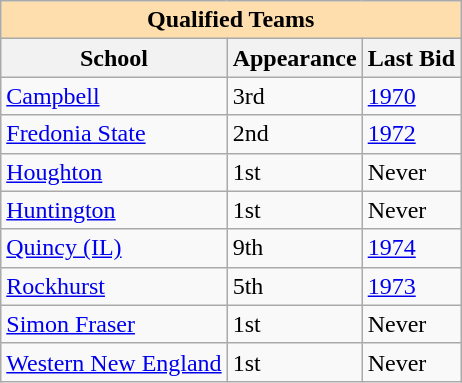<table class="wikitable">
<tr>
<th colspan="5" style="background:#ffdead;">Qualified Teams</th>
</tr>
<tr>
<th>School</th>
<th>Appearance</th>
<th>Last Bid</th>
</tr>
<tr>
<td><a href='#'>Campbell</a></td>
<td>3rd</td>
<td><a href='#'>1970</a></td>
</tr>
<tr>
<td><a href='#'>Fredonia State</a></td>
<td>2nd</td>
<td><a href='#'>1972</a></td>
</tr>
<tr>
<td><a href='#'>Houghton</a></td>
<td>1st</td>
<td>Never</td>
</tr>
<tr>
<td><a href='#'>Huntington</a></td>
<td>1st</td>
<td>Never</td>
</tr>
<tr>
<td><a href='#'>Quincy (IL)</a></td>
<td>9th</td>
<td><a href='#'>1974</a></td>
</tr>
<tr>
<td><a href='#'>Rockhurst</a></td>
<td>5th</td>
<td><a href='#'>1973</a></td>
</tr>
<tr>
<td><a href='#'>Simon Fraser</a></td>
<td>1st</td>
<td>Never</td>
</tr>
<tr>
<td><a href='#'>Western New England</a></td>
<td>1st</td>
<td>Never</td>
</tr>
</table>
